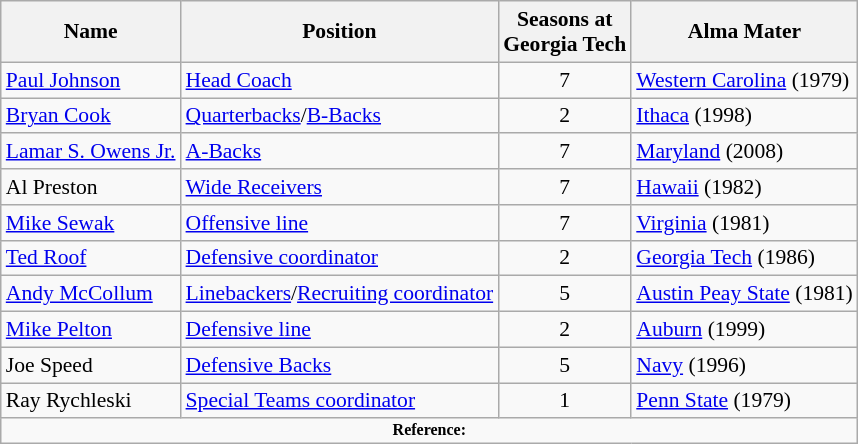<table class="wikitable" border="1" style="font-size:90%;">
<tr>
<th>Name</th>
<th>Position</th>
<th>Seasons at<br>Georgia Tech</th>
<th>Alma Mater</th>
</tr>
<tr>
<td><a href='#'>Paul Johnson</a></td>
<td><a href='#'>Head Coach</a></td>
<td align=center>7</td>
<td><a href='#'>Western Carolina</a> (1979)</td>
</tr>
<tr>
<td><a href='#'>Bryan Cook</a></td>
<td><a href='#'>Quarterbacks</a>/<a href='#'>B-Backs</a></td>
<td align=center>2</td>
<td><a href='#'>Ithaca</a> (1998)</td>
</tr>
<tr>
<td><a href='#'>Lamar S. Owens Jr.</a></td>
<td><a href='#'>A-Backs</a></td>
<td align=center>7</td>
<td><a href='#'>Maryland</a> (2008)</td>
</tr>
<tr>
<td>Al Preston</td>
<td><a href='#'>Wide Receivers</a></td>
<td align=center>7</td>
<td><a href='#'>Hawaii</a> (1982)</td>
</tr>
<tr>
<td><a href='#'>Mike Sewak</a></td>
<td><a href='#'>Offensive line</a></td>
<td align=center>7</td>
<td><a href='#'>Virginia</a> (1981)</td>
</tr>
<tr>
<td><a href='#'>Ted Roof</a></td>
<td><a href='#'>Defensive coordinator</a></td>
<td align=center>2</td>
<td><a href='#'>Georgia Tech</a> (1986)</td>
</tr>
<tr>
<td><a href='#'>Andy McCollum</a></td>
<td><a href='#'>Linebackers</a>/<a href='#'>Recruiting coordinator</a></td>
<td align=center>5</td>
<td><a href='#'>Austin Peay State</a> (1981)</td>
</tr>
<tr>
<td><a href='#'>Mike Pelton</a></td>
<td><a href='#'>Defensive line</a></td>
<td align=center>2</td>
<td><a href='#'>Auburn</a> (1999)</td>
</tr>
<tr>
<td>Joe Speed</td>
<td><a href='#'>Defensive Backs</a></td>
<td align=center>5</td>
<td><a href='#'>Navy</a> (1996)</td>
</tr>
<tr>
<td>Ray Rychleski</td>
<td><a href='#'>Special Teams coordinator</a></td>
<td align=center>1</td>
<td><a href='#'>Penn State</a> (1979)</td>
</tr>
<tr>
<td colspan="4" style="font-size: 8pt" align="center"><strong>Reference:</strong></td>
</tr>
</table>
